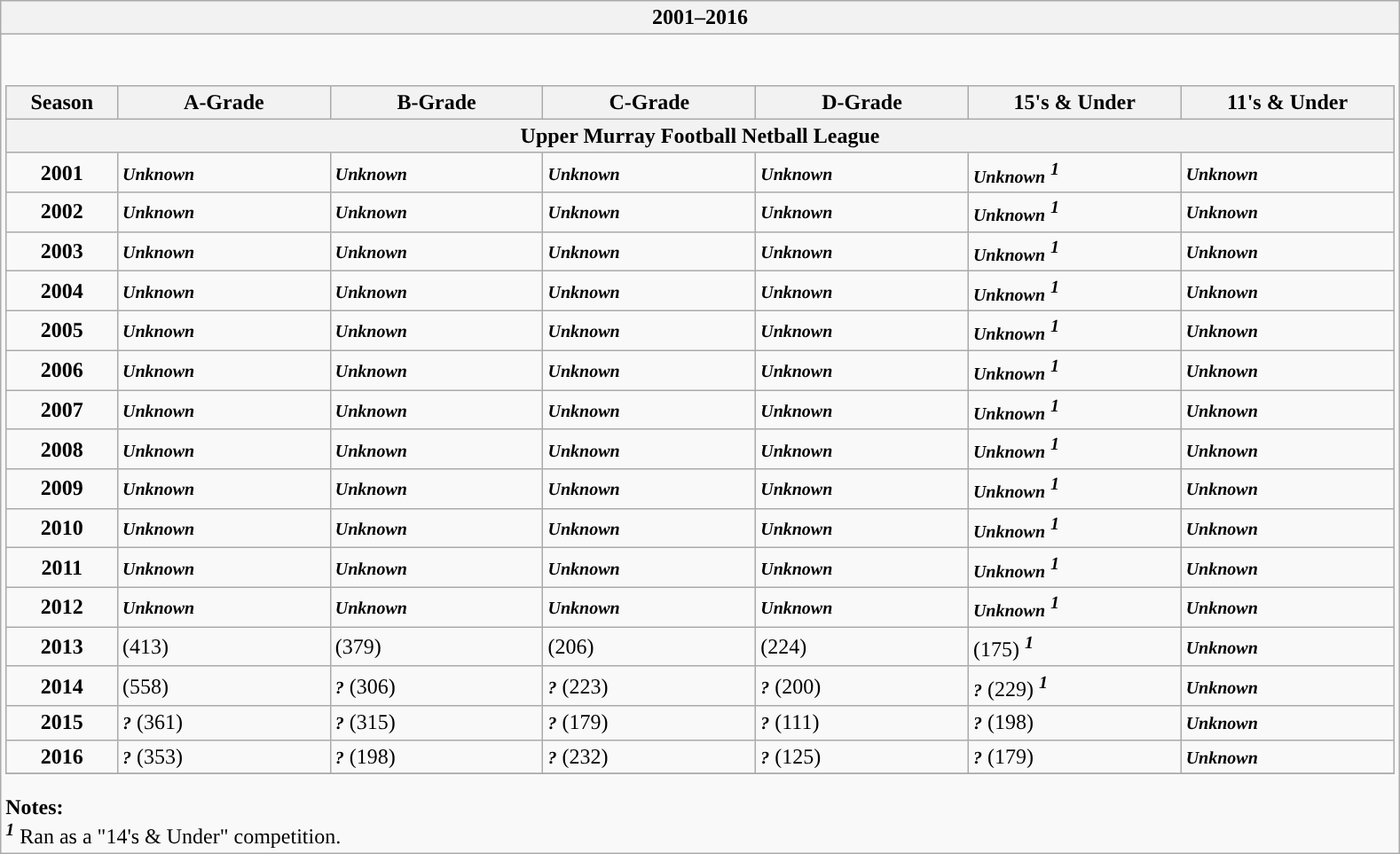<table class="wikitable collapsible collapsed">
<tr>
<th><strong> 2001–2016 </strong></th>
</tr>
<tr>
<td><br><table class="wikitable sortable" style="width:100%; text-align:left">
<tr>
<th width="75">Season</th>
<th width="150">A-Grade</th>
<th width="150">B-Grade</th>
<th width="150">C-Grade</th>
<th width="150">D-Grade</th>
<th width="150">15's & Under</th>
<th width="150">11's & Under</th>
</tr>
<tr>
<th colspan="7"><strong>Upper Murray Football Netball League</strong></th>
</tr>
<tr>
<td style="text-align:center;"><strong>2001</strong></td>
<td><small><strong><em>Unknown</em></strong></small></td>
<td><small><strong><em>Unknown</em></strong></small></td>
<td><small><strong><em>Unknown</em></strong></small></td>
<td><small><strong><em>Unknown</em></strong></small></td>
<td><small><strong><em>Unknown</em></strong></small> <sup><strong><em>1</em></strong></sup></td>
<td><small><strong><em>Unknown</em></strong></small></td>
</tr>
<tr>
<td style="text-align:center;"><strong>2002</strong></td>
<td><small><strong><em>Unknown</em></strong></small></td>
<td><small><strong><em>Unknown</em></strong></small></td>
<td><small><strong><em>Unknown</em></strong></small></td>
<td><small><strong><em>Unknown</em></strong></small></td>
<td><small><strong><em>Unknown</em></strong></small> <sup><strong><em>1</em></strong></sup></td>
<td><small><strong><em>Unknown</em></strong></small></td>
</tr>
<tr>
<td style="text-align:center;"><strong>2003</strong></td>
<td><small><strong><em>Unknown</em></strong></small></td>
<td><small><strong><em>Unknown</em></strong></small></td>
<td><small><strong><em>Unknown</em></strong></small></td>
<td><small><strong><em>Unknown</em></strong></small></td>
<td><small><strong><em>Unknown</em></strong></small> <sup><strong><em>1</em></strong></sup></td>
<td><small><strong><em>Unknown</em></strong></small></td>
</tr>
<tr>
<td style="text-align:center;"><strong>2004</strong></td>
<td><small><strong><em>Unknown</em></strong></small></td>
<td><small><strong><em>Unknown</em></strong></small></td>
<td><small><strong><em>Unknown</em></strong></small></td>
<td><small><strong><em>Unknown</em></strong></small></td>
<td><small><strong><em>Unknown</em></strong></small> <sup><strong><em>1</em></strong></sup></td>
<td><small><strong><em>Unknown</em></strong></small></td>
</tr>
<tr>
<td style="text-align:center;"><strong>2005</strong></td>
<td><small><strong><em>Unknown</em></strong></small></td>
<td><small><strong><em>Unknown</em></strong></small></td>
<td><small><strong><em>Unknown</em></strong></small></td>
<td><small><strong><em>Unknown</em></strong></small></td>
<td><small><strong><em>Unknown</em></strong></small> <sup><strong><em>1</em></strong></sup></td>
<td><small><strong><em>Unknown</em></strong></small></td>
</tr>
<tr>
<td style="text-align:center;"><strong>2006</strong></td>
<td><small><strong><em>Unknown</em></strong></small></td>
<td><small><strong><em>Unknown</em></strong></small></td>
<td><small><strong><em>Unknown</em></strong></small></td>
<td><small><strong><em>Unknown</em></strong></small></td>
<td><small><strong><em>Unknown</em></strong></small> <sup><strong><em>1</em></strong></sup></td>
<td><small><strong><em>Unknown</em></strong></small></td>
</tr>
<tr>
<td style="text-align:center;"><strong>2007</strong></td>
<td><small><strong><em>Unknown</em></strong></small></td>
<td><small><strong><em>Unknown</em></strong></small></td>
<td><small><strong><em>Unknown</em></strong></small></td>
<td><small><strong><em>Unknown</em></strong></small></td>
<td><small><strong><em>Unknown</em></strong></small> <sup><strong><em>1</em></strong></sup></td>
<td><small><strong><em>Unknown</em></strong></small></td>
</tr>
<tr>
<td style="text-align:center;"><strong>2008</strong></td>
<td><small><strong><em>Unknown</em></strong></small></td>
<td><small><strong><em>Unknown</em></strong></small></td>
<td><small><strong><em>Unknown</em></strong></small></td>
<td><small><strong><em>Unknown</em></strong></small></td>
<td><small><strong><em>Unknown</em></strong></small> <sup><strong><em>1</em></strong></sup></td>
<td><small><strong><em>Unknown</em></strong></small></td>
</tr>
<tr>
<td style="text-align:center;"><strong>2009</strong></td>
<td><small><strong><em>Unknown</em></strong></small></td>
<td><small><strong><em>Unknown</em></strong></small></td>
<td><small><strong><em>Unknown</em></strong></small></td>
<td><small><strong><em>Unknown</em></strong></small></td>
<td><small><strong><em>Unknown</em></strong></small> <sup><strong><em>1</em></strong></sup></td>
<td><small><strong><em>Unknown</em></strong></small></td>
</tr>
<tr>
<td style="text-align:center;"><strong>2010</strong></td>
<td><small><strong><em>Unknown</em></strong></small></td>
<td><small><strong><em>Unknown</em></strong></small></td>
<td><small><strong><em>Unknown</em></strong></small></td>
<td><small><strong><em>Unknown</em></strong></small></td>
<td><small><strong><em>Unknown</em></strong></small> <sup><strong><em>1</em></strong></sup></td>
<td><small><strong><em>Unknown</em></strong></small></td>
</tr>
<tr>
<td style="text-align:center;"><strong>2011</strong></td>
<td><small><strong><em>Unknown</em></strong></small></td>
<td><small><strong><em>Unknown</em></strong></small></td>
<td><small><strong><em>Unknown</em></strong></small></td>
<td><small><strong><em>Unknown</em></strong></small></td>
<td><small><strong><em>Unknown</em></strong></small> <sup><strong><em>1</em></strong></sup></td>
<td><small><strong><em>Unknown</em></strong></small></td>
</tr>
<tr>
<td style="text-align:center;"><strong>2012</strong></td>
<td><small><strong><em>Unknown</em></strong></small></td>
<td><small><strong><em>Unknown</em></strong></small></td>
<td><small><strong><em>Unknown</em></strong></small></td>
<td><small><strong><em>Unknown</em></strong></small></td>
<td><small><strong><em>Unknown</em></strong></small> <sup><strong><em>1</em></strong></sup></td>
<td><small><strong><em>Unknown</em></strong></small></td>
</tr>
<tr>
<td style="text-align:center;"><strong>2013</strong></td>
<td> (413)</td>
<td> (379)</td>
<td> (206)</td>
<td> (224)</td>
<td> (175) <sup><strong><em>1</em></strong></sup></td>
<td><small><strong><em>Unknown</em></strong></small></td>
</tr>
<tr>
<td style="text-align:center;"><strong>2014</strong></td>
<td> (558)</td>
<td><small><strong><em>?</em></strong></small>  (306)</td>
<td><small><strong><em>?</em></strong></small>  (223)</td>
<td><small><strong><em>?</em></strong></small>  (200)</td>
<td><small><strong><em>?</em></strong></small>  (229) <sup><strong><em>1</em></strong></sup></td>
<td><small><strong><em>Unknown</em></strong></small></td>
</tr>
<tr>
<td style="text-align:center;"><strong>2015</strong></td>
<td><small><strong><em>?</em></strong></small>  (361)</td>
<td><small><strong><em>?</em></strong></small>  (315)</td>
<td><small><strong><em>?</em></strong></small>  (179)</td>
<td><small><strong><em>?</em></strong></small>  (111)</td>
<td><small><strong><em>?</em></strong></small>  (198)</td>
<td><small><strong><em>Unknown</em></strong></small></td>
</tr>
<tr>
<td style="text-align:center;"><strong>2016</strong></td>
<td><small><strong><em>?</em></strong></small>  (353)</td>
<td><small><strong><em>?</em></strong></small>  (198)</td>
<td><small><strong><em>?</em></strong></small>  (232)</td>
<td><small><strong><em>?</em></strong></small>  (125)</td>
<td><small><strong><em>?</em></strong></small>  (179)</td>
<td><small><strong><em>Unknown</em></strong></small></td>
</tr>
<tr>
</tr>
</table>
<strong>Notes:</strong>
<br><sup><strong><em>1</em></strong></sup> Ran as a "14's & Under" competition.</td>
</tr>
</table>
